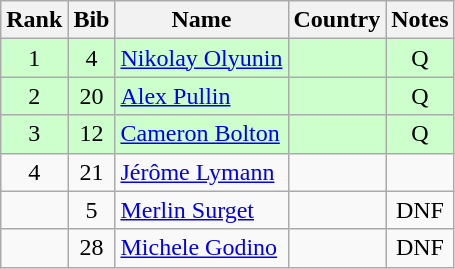<table class="wikitable" style="text-align:center;">
<tr>
<th>Rank</th>
<th>Bib</th>
<th>Name</th>
<th>Country</th>
<th>Notes</th>
</tr>
<tr bgcolor=ccffcc>
<td>1</td>
<td>4</td>
<td align="left"><a href='#'>Nikolay Olyunin</a></td>
<td align="left"></td>
<td>Q</td>
</tr>
<tr bgcolor=ccffcc>
<td>2</td>
<td>20</td>
<td align="left"><a href='#'>Alex Pullin</a></td>
<td align="left"></td>
<td>Q</td>
</tr>
<tr bgcolor=ccffcc>
<td>3</td>
<td>12</td>
<td align="left"><a href='#'>Cameron Bolton</a></td>
<td align="left"></td>
<td>Q</td>
</tr>
<tr>
<td>4</td>
<td>21</td>
<td align="left"><a href='#'>Jérôme Lymann</a></td>
<td align="left"></td>
<td></td>
</tr>
<tr>
<td></td>
<td>5</td>
<td align="left"><a href='#'>Merlin Surget</a></td>
<td align="left"></td>
<td>DNF</td>
</tr>
<tr>
<td></td>
<td>28</td>
<td align="left"><a href='#'>Michele Godino</a></td>
<td align="left"></td>
<td>DNF</td>
</tr>
</table>
